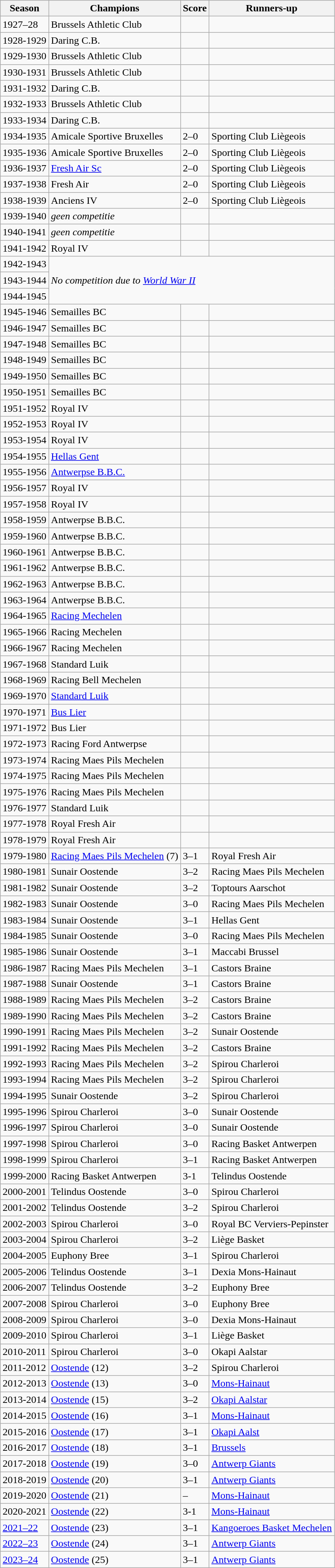<table class="wikitable sortable">
<tr>
<th>Season</th>
<th>Champions</th>
<th>Score</th>
<th>Runners-up</th>
</tr>
<tr>
<td>1927–28</td>
<td>Brussels Athletic Club</td>
<td></td>
<td></td>
</tr>
<tr>
<td>1928-1929</td>
<td>Daring C.B.</td>
<td></td>
<td></td>
</tr>
<tr>
<td>1929-1930</td>
<td>Brussels Athletic Club</td>
<td></td>
<td></td>
</tr>
<tr>
<td>1930-1931</td>
<td>Brussels Athletic Club</td>
<td></td>
<td></td>
</tr>
<tr>
<td>1931-1932</td>
<td>Daring C.B.</td>
<td></td>
<td></td>
</tr>
<tr>
<td>1932-1933</td>
<td>Brussels Athletic Club</td>
<td></td>
<td></td>
</tr>
<tr>
<td>1933-1934</td>
<td>Daring C.B.</td>
<td></td>
<td></td>
</tr>
<tr>
<td>1934-1935</td>
<td>Amicale Sportive Bruxelles</td>
<td>2–0</td>
<td>Sporting Club Liègeois</td>
</tr>
<tr>
<td>1935-1936</td>
<td>Amicale Sportive Bruxelles</td>
<td>2–0</td>
<td>Sporting Club Liègeois</td>
</tr>
<tr>
<td>1936-1937</td>
<td><a href='#'>Fresh Air Sc</a></td>
<td>2–0</td>
<td>Sporting Club Liègeois</td>
</tr>
<tr>
<td>1937-1938</td>
<td>Fresh Air</td>
<td>2–0</td>
<td>Sporting Club Liègeois</td>
</tr>
<tr>
<td>1938-1939</td>
<td>Anciens IV</td>
<td>2–0</td>
<td>Sporting Club Liègeois</td>
</tr>
<tr>
<td>1939-1940</td>
<td><em>geen competitie</em></td>
<td></td>
<td></td>
</tr>
<tr>
<td>1940-1941</td>
<td><em>geen competitie</em></td>
<td></td>
<td></td>
</tr>
<tr>
<td>1941-1942</td>
<td>Royal IV</td>
<td></td>
<td></td>
</tr>
<tr>
<td>1942-1943</td>
<td colspan="3" rowspan="3"><em>No competition due to <a href='#'>World War II</a></em></td>
</tr>
<tr>
<td>1943-1944</td>
</tr>
<tr>
<td>1944-1945</td>
</tr>
<tr>
<td>1945-1946</td>
<td>Semailles BC</td>
<td></td>
<td></td>
</tr>
<tr>
<td>1946-1947</td>
<td>Semailles BC</td>
<td></td>
<td></td>
</tr>
<tr>
<td>1947-1948</td>
<td>Semailles BC</td>
<td></td>
<td></td>
</tr>
<tr>
<td>1948-1949</td>
<td>Semailles BC</td>
<td></td>
<td></td>
</tr>
<tr>
<td>1949-1950</td>
<td>Semailles BC</td>
<td></td>
<td></td>
</tr>
<tr>
<td>1950-1951</td>
<td>Semailles BC</td>
<td></td>
<td></td>
</tr>
<tr>
<td>1951-1952</td>
<td>Royal IV</td>
<td></td>
<td></td>
</tr>
<tr>
<td>1952-1953</td>
<td>Royal IV</td>
<td></td>
<td></td>
</tr>
<tr>
<td>1953-1954</td>
<td>Royal IV</td>
<td></td>
<td></td>
</tr>
<tr>
<td>1954-1955</td>
<td><a href='#'>Hellas Gent</a></td>
<td></td>
<td></td>
</tr>
<tr>
<td>1955-1956</td>
<td><a href='#'>Antwerpse B.B.C.</a></td>
<td></td>
<td></td>
</tr>
<tr>
<td>1956-1957</td>
<td>Royal IV</td>
<td></td>
<td></td>
</tr>
<tr>
<td>1957-1958</td>
<td>Royal IV</td>
<td></td>
<td></td>
</tr>
<tr>
<td>1958-1959</td>
<td>Antwerpse B.B.C.</td>
<td></td>
<td></td>
</tr>
<tr>
<td>1959-1960</td>
<td>Antwerpse B.B.C.</td>
<td></td>
<td></td>
</tr>
<tr>
<td>1960-1961</td>
<td>Antwerpse B.B.C.</td>
<td></td>
<td></td>
</tr>
<tr>
<td>1961-1962</td>
<td>Antwerpse B.B.C.</td>
<td></td>
<td></td>
</tr>
<tr>
<td>1962-1963</td>
<td>Antwerpse B.B.C.</td>
<td></td>
<td></td>
</tr>
<tr>
<td>1963-1964</td>
<td>Antwerpse B.B.C.</td>
<td></td>
<td></td>
</tr>
<tr>
<td>1964-1965</td>
<td><a href='#'>Racing Mechelen</a></td>
<td></td>
<td></td>
</tr>
<tr>
<td>1965-1966</td>
<td>Racing Mechelen</td>
<td></td>
<td></td>
</tr>
<tr>
<td>1966-1967</td>
<td>Racing Mechelen</td>
<td></td>
<td></td>
</tr>
<tr>
<td>1967-1968</td>
<td>Standard Luik</td>
<td></td>
<td></td>
</tr>
<tr>
<td>1968-1969</td>
<td>Racing Bell Mechelen</td>
<td></td>
<td></td>
</tr>
<tr>
<td>1969-1970</td>
<td><a href='#'>Standard Luik</a></td>
<td></td>
<td></td>
</tr>
<tr>
<td>1970-1971</td>
<td><a href='#'>
Bus Lier</a></td>
<td></td>
<td></td>
</tr>
<tr>
<td>1971-1972</td>
<td>Bus Lier</td>
<td></td>
<td></td>
</tr>
<tr>
<td>1972-1973</td>
<td>Racing Ford Antwerpse</td>
<td></td>
<td></td>
</tr>
<tr>
<td>1973-1974</td>
<td>Racing Maes Pils Mechelen</td>
<td></td>
<td></td>
</tr>
<tr>
<td>1974-1975</td>
<td>Racing Maes Pils Mechelen</td>
<td></td>
<td></td>
</tr>
<tr>
<td>1975-1976</td>
<td>Racing Maes Pils Mechelen</td>
<td></td>
<td></td>
</tr>
<tr>
<td>1976-1977</td>
<td>Standard Luik</td>
<td></td>
<td></td>
</tr>
<tr>
<td>1977-1978</td>
<td>Royal Fresh Air</td>
<td></td>
<td></td>
</tr>
<tr>
<td>1978-1979</td>
<td>Royal Fresh Air</td>
<td></td>
<td></td>
</tr>
<tr>
<td>1979-1980</td>
<td><a href='#'>Racing Maes Pils Mechelen</a> (7)</td>
<td>3–1</td>
<td>Royal Fresh Air</td>
</tr>
<tr>
<td>1980-1981</td>
<td>Sunair Oostende</td>
<td>3–2</td>
<td>Racing Maes Pils Mechelen</td>
</tr>
<tr>
<td>1981-1982</td>
<td>Sunair Oostende</td>
<td>3–2</td>
<td>Toptours Aarschot</td>
</tr>
<tr>
<td>1982-1983</td>
<td>Sunair Oostende</td>
<td>3–0</td>
<td>Racing Maes Pils Mechelen</td>
</tr>
<tr>
<td>1983-1984</td>
<td>Sunair Oostende</td>
<td>3–1</td>
<td>Hellas Gent</td>
</tr>
<tr>
<td>1984-1985</td>
<td>Sunair Oostende</td>
<td>3–0</td>
<td>Racing Maes Pils Mechelen</td>
</tr>
<tr>
<td>1985-1986</td>
<td>Sunair Oostende</td>
<td>3–1</td>
<td>Maccabi Brussel</td>
</tr>
<tr>
<td>1986-1987</td>
<td>Racing Maes Pils Mechelen</td>
<td>3–1</td>
<td>Castors Braine</td>
</tr>
<tr>
<td>1987-1988</td>
<td>Sunair Oostende</td>
<td>3–1</td>
<td>Castors Braine</td>
</tr>
<tr>
<td>1988-1989</td>
<td>Racing Maes Pils Mechelen</td>
<td>3–2</td>
<td>Castors Braine</td>
</tr>
<tr>
<td>1989-1990</td>
<td>Racing Maes Pils Mechelen</td>
<td>3–2</td>
<td>Castors Braine</td>
</tr>
<tr>
<td>1990-1991</td>
<td>Racing Maes Pils Mechelen</td>
<td>3–2</td>
<td>Sunair Oostende</td>
</tr>
<tr>
<td>1991-1992</td>
<td>Racing Maes Pils Mechelen</td>
<td>3–2</td>
<td>Castors Braine</td>
</tr>
<tr>
<td>1992-1993</td>
<td>Racing Maes Pils Mechelen</td>
<td>3–2</td>
<td>Spirou Charleroi</td>
</tr>
<tr>
<td>1993-1994</td>
<td>Racing Maes Pils Mechelen</td>
<td>3–2</td>
<td>Spirou Charleroi</td>
</tr>
<tr>
<td>1994-1995</td>
<td>Sunair Oostende</td>
<td>3–2</td>
<td>Spirou Charleroi</td>
</tr>
<tr>
<td>1995-1996</td>
<td>Spirou Charleroi</td>
<td>3–0</td>
<td>Sunair Oostende</td>
</tr>
<tr>
<td>1996-1997</td>
<td>Spirou Charleroi</td>
<td>3–0</td>
<td>Sunair Oostende</td>
</tr>
<tr>
<td>1997-1998</td>
<td>Spirou Charleroi</td>
<td>3–0</td>
<td>Racing Basket Antwerpen</td>
</tr>
<tr>
<td>1998-1999</td>
<td>Spirou Charleroi</td>
<td>3–1</td>
<td>Racing Basket Antwerpen</td>
</tr>
<tr>
<td>1999-2000</td>
<td>Racing Basket Antwerpen</td>
<td>3-1</td>
<td>Telindus Oostende</td>
</tr>
<tr>
<td>2000-2001</td>
<td>Telindus Oostende</td>
<td>3–0</td>
<td>Spirou Charleroi</td>
</tr>
<tr>
<td>2001-2002</td>
<td>Telindus Oostende</td>
<td>3–2</td>
<td>Spirou Charleroi</td>
</tr>
<tr>
<td>2002-2003</td>
<td>Spirou Charleroi</td>
<td>3–0</td>
<td>Royal BC Verviers-Pepinster</td>
</tr>
<tr>
<td>2003-2004</td>
<td>Spirou Charleroi</td>
<td>3–2</td>
<td>Liège Basket</td>
</tr>
<tr>
<td>2004-2005</td>
<td>Euphony Bree</td>
<td>3–1</td>
<td>Spirou Charleroi</td>
</tr>
<tr>
<td>2005-2006</td>
<td>Telindus Oostende</td>
<td>3–1</td>
<td>Dexia Mons-Hainaut</td>
</tr>
<tr>
<td>2006-2007</td>
<td>Telindus Oostende</td>
<td>3–2</td>
<td>Euphony Bree</td>
</tr>
<tr>
<td>2007-2008</td>
<td>Spirou Charleroi</td>
<td>3–0</td>
<td>Euphony Bree</td>
</tr>
<tr>
<td>2008-2009</td>
<td>Spirou Charleroi</td>
<td>3–0</td>
<td>Dexia Mons-Hainaut</td>
</tr>
<tr>
<td>2009-2010</td>
<td>Spirou Charleroi</td>
<td>3–1</td>
<td>Liège Basket</td>
</tr>
<tr>
<td>2010-2011</td>
<td>Spirou Charleroi</td>
<td>3–0</td>
<td>Okapi Aalstar</td>
</tr>
<tr>
<td>2011-2012</td>
<td><a href='#'>Oostende</a> (12)</td>
<td>3–2</td>
<td>Spirou Charleroi</td>
</tr>
<tr>
<td>2012-2013</td>
<td><a href='#'>Oostende</a> (13)</td>
<td>3–0</td>
<td><a href='#'>Mons-Hainaut</a></td>
</tr>
<tr>
<td>2013-2014</td>
<td><a href='#'>Oostende</a> (15)</td>
<td>3–2</td>
<td><a href='#'>Okapi Aalstar</a></td>
</tr>
<tr>
<td>2014-2015</td>
<td><a href='#'>Oostende</a> (16)</td>
<td>3–1</td>
<td><a href='#'>Mons-Hainaut</a></td>
</tr>
<tr>
<td>2015-2016</td>
<td><a href='#'>Oostende</a> (17)</td>
<td>3–1</td>
<td><a href='#'>Okapi Aalst</a></td>
</tr>
<tr>
<td>2016-2017</td>
<td><a href='#'>Oostende</a> (18)</td>
<td>3–1</td>
<td><a href='#'>Brussels</a></td>
</tr>
<tr>
<td>2017-2018</td>
<td><a href='#'>Oostende</a> (19)</td>
<td>3–0</td>
<td><a href='#'>Antwerp Giants</a></td>
</tr>
<tr>
<td>2018-2019</td>
<td><a href='#'>Oostende</a> (20)</td>
<td>3–1</td>
<td><a href='#'>Antwerp Giants</a></td>
</tr>
<tr>
<td>2019-2020</td>
<td><a href='#'>Oostende</a> (21)</td>
<td>–</td>
<td><a href='#'>Mons-Hainaut</a></td>
</tr>
<tr>
<td>2020-2021</td>
<td><a href='#'>Oostende</a> (22)</td>
<td>3-1</td>
<td><a href='#'>Mons-Hainaut</a></td>
</tr>
<tr>
<td><a href='#'>2021–22</a></td>
<td><a href='#'>Oostende</a> (23)</td>
<td>3–1</td>
<td><a href='#'>Kangoeroes Basket Mechelen</a></td>
</tr>
<tr>
<td><a href='#'>2022–23</a></td>
<td><a href='#'>Oostende</a> (24)</td>
<td>3–1</td>
<td><a href='#'>Antwerp Giants</a></td>
</tr>
<tr>
<td><a href='#'>2023–24</a></td>
<td><a href='#'>Oostende</a> (25)</td>
<td>3–1</td>
<td><a href='#'>Antwerp Giants</a></td>
</tr>
</table>
